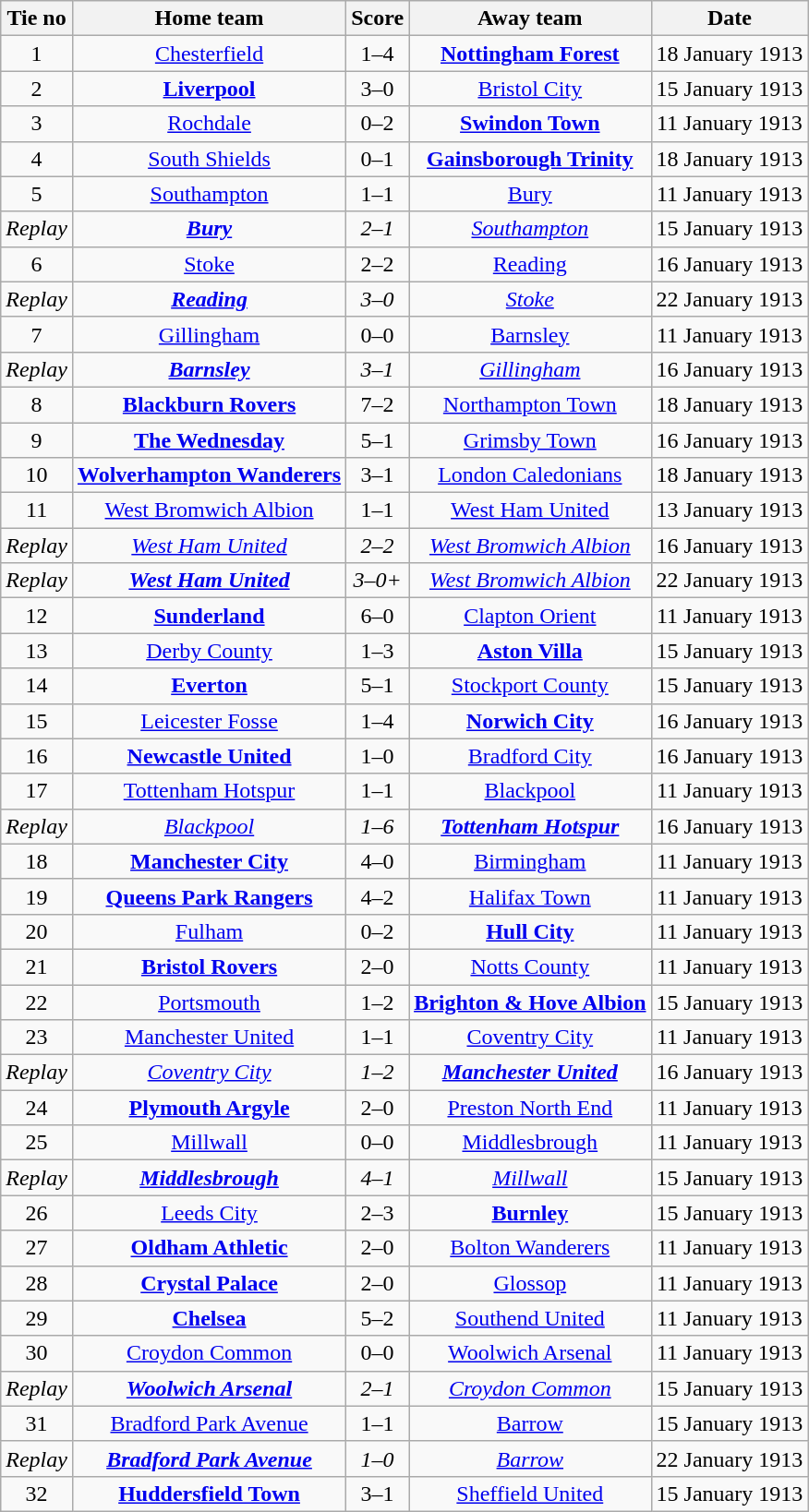<table class="wikitable" style="text-align: center">
<tr>
<th>Tie no</th>
<th>Home team</th>
<th>Score</th>
<th>Away team</th>
<th>Date</th>
</tr>
<tr>
<td>1</td>
<td><a href='#'>Chesterfield</a></td>
<td>1–4</td>
<td><strong><a href='#'>Nottingham Forest</a></strong></td>
<td>18 January 1913</td>
</tr>
<tr>
<td>2</td>
<td><strong><a href='#'>Liverpool</a></strong></td>
<td>3–0</td>
<td><a href='#'>Bristol City</a></td>
<td>15 January 1913</td>
</tr>
<tr>
<td>3</td>
<td><a href='#'>Rochdale</a></td>
<td>0–2</td>
<td><strong><a href='#'>Swindon Town</a></strong></td>
<td>11 January 1913</td>
</tr>
<tr>
<td>4</td>
<td><a href='#'>South Shields</a></td>
<td>0–1</td>
<td><strong><a href='#'>Gainsborough Trinity</a></strong></td>
<td>18 January 1913</td>
</tr>
<tr>
<td>5</td>
<td><a href='#'>Southampton</a></td>
<td>1–1</td>
<td><a href='#'>Bury</a></td>
<td>11 January 1913</td>
</tr>
<tr>
<td><em>Replay</em></td>
<td><strong><em><a href='#'>Bury</a></em></strong></td>
<td><em>2–1</em></td>
<td><em><a href='#'>Southampton</a></em></td>
<td>15 January 1913</td>
</tr>
<tr>
<td>6</td>
<td><a href='#'>Stoke</a></td>
<td>2–2</td>
<td><a href='#'>Reading</a></td>
<td>16 January 1913</td>
</tr>
<tr>
<td><em>Replay</em></td>
<td><strong><em><a href='#'>Reading</a></em></strong></td>
<td><em>3–0</em></td>
<td><em><a href='#'>Stoke</a></em></td>
<td>22 January 1913</td>
</tr>
<tr>
<td>7</td>
<td><a href='#'>Gillingham</a></td>
<td>0–0</td>
<td><a href='#'>Barnsley</a></td>
<td>11 January 1913</td>
</tr>
<tr>
<td><em>Replay</em></td>
<td><strong><em><a href='#'>Barnsley</a></em></strong></td>
<td><em>3–1</em></td>
<td><em><a href='#'>Gillingham</a></em></td>
<td>16 January 1913</td>
</tr>
<tr>
<td>8</td>
<td><strong><a href='#'>Blackburn Rovers</a></strong></td>
<td>7–2</td>
<td><a href='#'>Northampton Town</a></td>
<td>18 January 1913</td>
</tr>
<tr>
<td>9</td>
<td><strong><a href='#'>The Wednesday</a></strong></td>
<td>5–1</td>
<td><a href='#'>Grimsby Town</a></td>
<td>16 January 1913</td>
</tr>
<tr>
<td>10</td>
<td><strong><a href='#'>Wolverhampton Wanderers</a></strong></td>
<td>3–1</td>
<td><a href='#'>London Caledonians</a></td>
<td>18 January 1913</td>
</tr>
<tr>
<td>11</td>
<td><a href='#'>West Bromwich Albion</a></td>
<td>1–1</td>
<td><a href='#'>West Ham United</a></td>
<td>13 January 1913</td>
</tr>
<tr>
<td><em>Replay</em></td>
<td><em><a href='#'>West Ham United</a></em></td>
<td><em>2–2</em></td>
<td><em><a href='#'>West Bromwich Albion</a></em></td>
<td>16 January 1913</td>
</tr>
<tr>
<td><em>Replay</em></td>
<td><strong><em><a href='#'>West Ham United</a></em></strong></td>
<td><em>3–0+</em></td>
<td><em><a href='#'>West Bromwich Albion</a></em></td>
<td>22 January 1913</td>
</tr>
<tr>
<td>12</td>
<td><strong><a href='#'>Sunderland</a></strong></td>
<td>6–0</td>
<td><a href='#'>Clapton Orient</a></td>
<td>11 January 1913</td>
</tr>
<tr>
<td>13</td>
<td><a href='#'>Derby County</a></td>
<td>1–3</td>
<td><strong><a href='#'>Aston Villa</a></strong></td>
<td>15 January 1913</td>
</tr>
<tr>
<td>14</td>
<td><strong><a href='#'>Everton</a></strong></td>
<td>5–1</td>
<td><a href='#'>Stockport County</a></td>
<td>15 January 1913</td>
</tr>
<tr>
<td>15</td>
<td><a href='#'>Leicester Fosse</a></td>
<td>1–4</td>
<td><strong><a href='#'>Norwich City</a></strong></td>
<td>16 January 1913</td>
</tr>
<tr>
<td>16</td>
<td><strong><a href='#'>Newcastle United</a></strong></td>
<td>1–0</td>
<td><a href='#'>Bradford City</a></td>
<td>16 January 1913</td>
</tr>
<tr>
<td>17</td>
<td><a href='#'>Tottenham Hotspur</a></td>
<td>1–1</td>
<td><a href='#'>Blackpool</a></td>
<td>11 January 1913</td>
</tr>
<tr>
<td><em>Replay</em></td>
<td><em><a href='#'>Blackpool</a></em></td>
<td><em>1–6</em></td>
<td><strong><em><a href='#'>Tottenham Hotspur</a></em></strong></td>
<td>16 January 1913</td>
</tr>
<tr>
<td>18</td>
<td><strong><a href='#'>Manchester City</a></strong></td>
<td>4–0</td>
<td><a href='#'>Birmingham</a></td>
<td>11 January 1913</td>
</tr>
<tr>
<td>19</td>
<td><strong><a href='#'>Queens Park Rangers</a></strong></td>
<td>4–2</td>
<td><a href='#'>Halifax Town</a></td>
<td>11 January 1913</td>
</tr>
<tr>
<td>20</td>
<td><a href='#'>Fulham</a></td>
<td>0–2</td>
<td><strong><a href='#'>Hull City</a></strong></td>
<td>11 January 1913</td>
</tr>
<tr>
<td>21</td>
<td><strong><a href='#'>Bristol Rovers</a></strong></td>
<td>2–0</td>
<td><a href='#'>Notts County</a></td>
<td>11 January 1913</td>
</tr>
<tr>
<td>22</td>
<td><a href='#'>Portsmouth</a></td>
<td>1–2</td>
<td><strong><a href='#'>Brighton & Hove Albion</a></strong></td>
<td>15 January 1913</td>
</tr>
<tr>
<td>23</td>
<td><a href='#'>Manchester United</a></td>
<td>1–1</td>
<td><a href='#'>Coventry City</a></td>
<td>11 January 1913</td>
</tr>
<tr>
<td><em>Replay</em></td>
<td><em><a href='#'>Coventry City</a></em></td>
<td><em>1–2</em></td>
<td><strong><em><a href='#'>Manchester United</a></em></strong></td>
<td>16 January 1913</td>
</tr>
<tr>
<td>24</td>
<td><strong><a href='#'>Plymouth Argyle</a></strong></td>
<td>2–0</td>
<td><a href='#'>Preston North End</a></td>
<td>11 January 1913</td>
</tr>
<tr>
<td>25</td>
<td><a href='#'>Millwall</a></td>
<td>0–0</td>
<td><a href='#'>Middlesbrough</a></td>
<td>11 January 1913</td>
</tr>
<tr>
<td><em>Replay</em></td>
<td><strong><em><a href='#'>Middlesbrough</a></em></strong></td>
<td><em>4–1</em></td>
<td><em><a href='#'>Millwall</a></em></td>
<td>15 January 1913</td>
</tr>
<tr>
<td>26</td>
<td><a href='#'>Leeds City</a></td>
<td>2–3</td>
<td><strong><a href='#'>Burnley</a></strong></td>
<td>15 January 1913</td>
</tr>
<tr>
<td>27</td>
<td><strong><a href='#'>Oldham Athletic</a></strong></td>
<td>2–0</td>
<td><a href='#'>Bolton Wanderers</a></td>
<td>11 January 1913</td>
</tr>
<tr>
<td>28</td>
<td><strong><a href='#'>Crystal Palace</a></strong></td>
<td>2–0</td>
<td><a href='#'>Glossop</a></td>
<td>11 January 1913</td>
</tr>
<tr>
<td>29</td>
<td><strong><a href='#'>Chelsea</a></strong></td>
<td>5–2</td>
<td><a href='#'>Southend United</a></td>
<td>11 January 1913</td>
</tr>
<tr>
<td>30</td>
<td><a href='#'>Croydon Common</a></td>
<td>0–0</td>
<td><a href='#'>Woolwich Arsenal</a></td>
<td>11 January 1913</td>
</tr>
<tr>
<td><em>Replay</em></td>
<td><strong><em><a href='#'>Woolwich Arsenal</a></em></strong></td>
<td><em>2–1</em></td>
<td><em><a href='#'>Croydon Common</a></em></td>
<td>15 January 1913</td>
</tr>
<tr>
<td>31</td>
<td><a href='#'>Bradford Park Avenue</a></td>
<td>1–1</td>
<td><a href='#'>Barrow</a></td>
<td>15 January 1913</td>
</tr>
<tr>
<td><em>Replay</em></td>
<td><strong><em><a href='#'>Bradford Park Avenue</a></em></strong></td>
<td><em>1–0</em></td>
<td><em><a href='#'>Barrow</a></em></td>
<td>22 January 1913</td>
</tr>
<tr>
<td>32</td>
<td><strong><a href='#'>Huddersfield Town</a></strong></td>
<td>3–1</td>
<td><a href='#'>Sheffield United</a></td>
<td>15 January 1913</td>
</tr>
</table>
